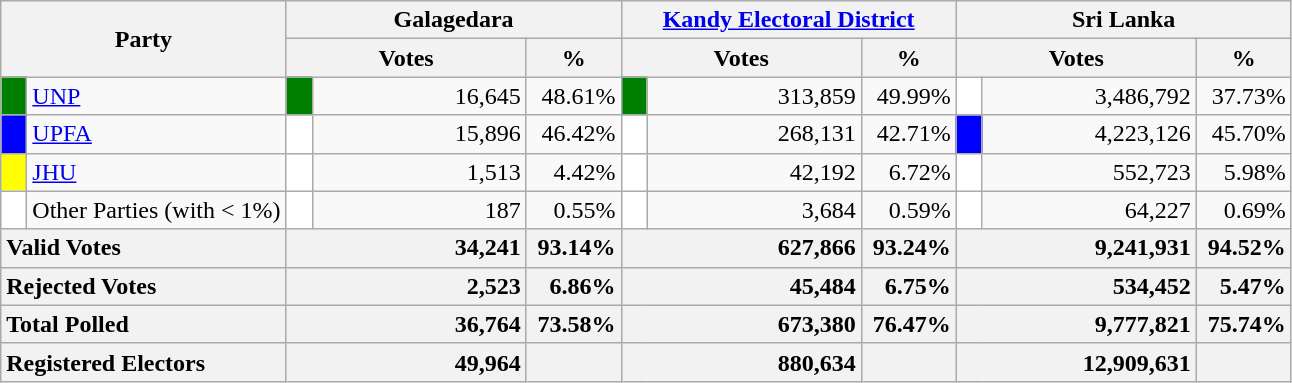<table class="wikitable">
<tr>
<th colspan="2" width="144px"rowspan="2">Party</th>
<th colspan="3" width="216px">Galagedara</th>
<th colspan="3" width="216px"><a href='#'>Kandy Electoral District</a></th>
<th colspan="3" width="216px">Sri Lanka</th>
</tr>
<tr>
<th colspan="2" width="144px">Votes</th>
<th>%</th>
<th colspan="2" width="144px">Votes</th>
<th>%</th>
<th colspan="2" width="144px">Votes</th>
<th>%</th>
</tr>
<tr>
<td style="background-color:green;" width="10px"></td>
<td style="text-align:left;"><a href='#'>UNP</a></td>
<td style="background-color:green;" width="10px"></td>
<td style="text-align:right;">16,645</td>
<td style="text-align:right;">48.61%</td>
<td style="background-color:green;" width="10px"></td>
<td style="text-align:right;">313,859</td>
<td style="text-align:right;">49.99%</td>
<td style="background-color:white;" width="10px"></td>
<td style="text-align:right;">3,486,792</td>
<td style="text-align:right;">37.73%</td>
</tr>
<tr>
<td style="background-color:blue;" width="10px"></td>
<td style="text-align:left;"><a href='#'>UPFA</a></td>
<td style="background-color:white;" width="10px"></td>
<td style="text-align:right;">15,896</td>
<td style="text-align:right;">46.42%</td>
<td style="background-color:white;" width="10px"></td>
<td style="text-align:right;">268,131</td>
<td style="text-align:right;">42.71%</td>
<td style="background-color:blue;" width="10px"></td>
<td style="text-align:right;">4,223,126</td>
<td style="text-align:right;">45.70%</td>
</tr>
<tr>
<td style="background-color:yellow;" width="10px"></td>
<td style="text-align:left;"><a href='#'>JHU</a></td>
<td style="background-color:white;" width="10px"></td>
<td style="text-align:right;">1,513</td>
<td style="text-align:right;">4.42%</td>
<td style="background-color:white;" width="10px"></td>
<td style="text-align:right;">42,192</td>
<td style="text-align:right;">6.72%</td>
<td style="background-color:white;" width="10px"></td>
<td style="text-align:right;">552,723</td>
<td style="text-align:right;">5.98%</td>
</tr>
<tr>
<td style="background-color:white;" width="10px"></td>
<td style="text-align:left;">Other Parties (with < 1%)</td>
<td style="background-color:white;" width="10px"></td>
<td style="text-align:right;">187</td>
<td style="text-align:right;">0.55%</td>
<td style="background-color:white;" width="10px"></td>
<td style="text-align:right;">3,684</td>
<td style="text-align:right;">0.59%</td>
<td style="background-color:white;" width="10px"></td>
<td style="text-align:right;">64,227</td>
<td style="text-align:right;">0.69%</td>
</tr>
<tr>
<th colspan="2" width="144px"style="text-align:left;">Valid Votes</th>
<th style="text-align:right;"colspan="2" width="144px">34,241</th>
<th style="text-align:right;">93.14%</th>
<th style="text-align:right;"colspan="2" width="144px">627,866</th>
<th style="text-align:right;">93.24%</th>
<th style="text-align:right;"colspan="2" width="144px">9,241,931</th>
<th style="text-align:right;">94.52%</th>
</tr>
<tr>
<th colspan="2" width="144px"style="text-align:left;">Rejected Votes</th>
<th style="text-align:right;"colspan="2" width="144px">2,523</th>
<th style="text-align:right;">6.86%</th>
<th style="text-align:right;"colspan="2" width="144px">45,484</th>
<th style="text-align:right;">6.75%</th>
<th style="text-align:right;"colspan="2" width="144px">534,452</th>
<th style="text-align:right;">5.47%</th>
</tr>
<tr>
<th colspan="2" width="144px"style="text-align:left;">Total Polled</th>
<th style="text-align:right;"colspan="2" width="144px">36,764</th>
<th style="text-align:right;">73.58%</th>
<th style="text-align:right;"colspan="2" width="144px">673,380</th>
<th style="text-align:right;">76.47%</th>
<th style="text-align:right;"colspan="2" width="144px">9,777,821</th>
<th style="text-align:right;">75.74%</th>
</tr>
<tr>
<th colspan="2" width="144px"style="text-align:left;">Registered Electors</th>
<th style="text-align:right;"colspan="2" width="144px">49,964</th>
<th></th>
<th style="text-align:right;"colspan="2" width="144px">880,634</th>
<th></th>
<th style="text-align:right;"colspan="2" width="144px">12,909,631</th>
<th></th>
</tr>
</table>
